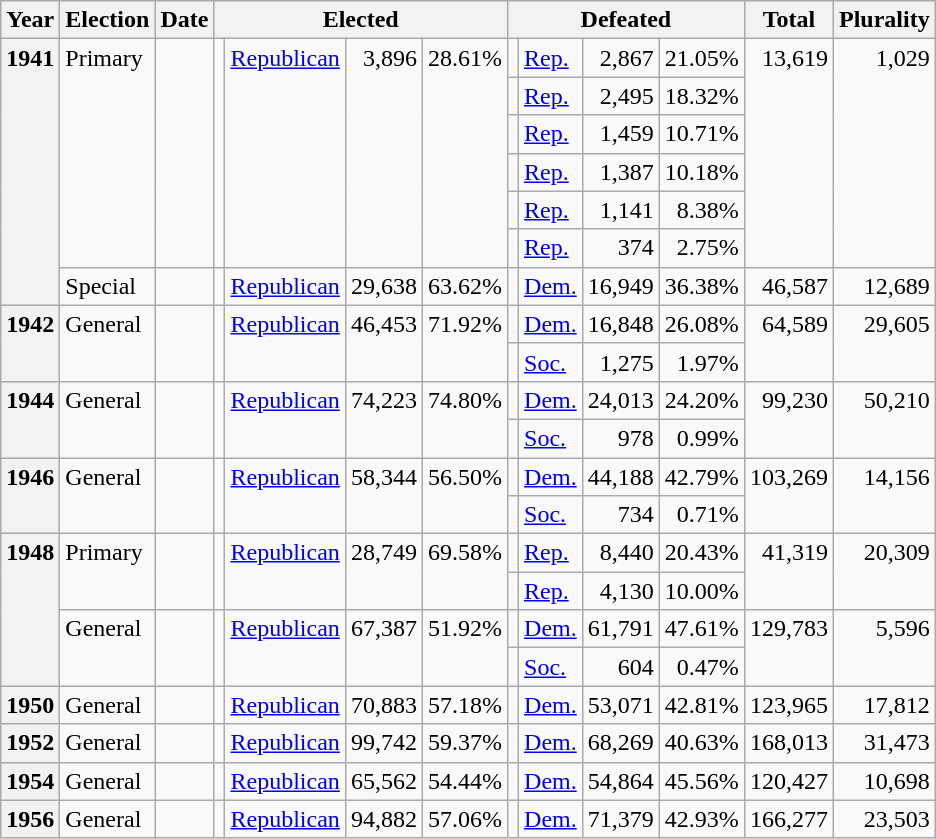<table class=wikitable>
<tr>
<th>Year</th>
<th>Election</th>
<th>Date</th>
<th ! colspan="4">Elected</th>
<th ! colspan="4">Defeated</th>
<th>Total</th>
<th>Plurality</th>
</tr>
<tr>
<th rowspan="7" valign="top">1941</th>
<td rowspan="6" valign="top">Primary</td>
<td rowspan="6" valign="top"></td>
<td rowspan="6" valign="top"></td>
<td rowspan="6" valign="top" ><a href='#'>Republican</a></td>
<td rowspan="6" valign="top" align="right">3,896</td>
<td rowspan="6" valign="top" align="right">28.61%</td>
<td valign="top"></td>
<td valign="top" ><a href='#'>Rep.</a></td>
<td valign="top" align="right">2,867</td>
<td valign="top" align="right">21.05%</td>
<td rowspan="6" valign="top" align="right">13,619</td>
<td rowspan="6" valign="top" align="right">1,029</td>
</tr>
<tr>
<td valign="top"></td>
<td valign="top" ><a href='#'>Rep.</a></td>
<td valign="top" align="right">2,495</td>
<td valign="top" align="right">18.32%</td>
</tr>
<tr>
<td valign="top"></td>
<td valign="top" ><a href='#'>Rep.</a></td>
<td valign="top" align="right">1,459</td>
<td valign="top" align="right">10.71%</td>
</tr>
<tr>
<td valign="top"></td>
<td valign="top" ><a href='#'>Rep.</a></td>
<td valign="top" align="right">1,387</td>
<td valign="top" align="right">10.18%</td>
</tr>
<tr>
<td valign="top"></td>
<td valign="top" ><a href='#'>Rep.</a></td>
<td valign="top" align="right">1,141</td>
<td valign="top" align="right">8.38%</td>
</tr>
<tr>
<td valign="top"></td>
<td valign="top" ><a href='#'>Rep.</a></td>
<td valign="top" align="right">374</td>
<td valign="top" align="right">2.75%</td>
</tr>
<tr>
<td valign="top">Special</td>
<td valign="top"></td>
<td valign="top"></td>
<td valign="top" ><a href='#'>Republican</a></td>
<td valign="top" align="right">29,638</td>
<td valign="top" align="right">63.62%</td>
<td valign="top"></td>
<td valign="top" ><a href='#'>Dem.</a></td>
<td valign="top" align="right">16,949</td>
<td valign="top" align="right">36.38%</td>
<td valign="top" align="right">46,587</td>
<td valign="top" align="right">12,689</td>
</tr>
<tr>
<th rowspan="2" valign="top">1942</th>
<td rowspan="2" valign="top">General</td>
<td rowspan="2" valign="top"></td>
<td rowspan="2" valign="top"></td>
<td rowspan="2" valign="top" ><a href='#'>Republican</a></td>
<td rowspan="2" valign="top" align="right">46,453</td>
<td rowspan="2" valign="top" align="right">71.92%</td>
<td valign="top"></td>
<td valign="top" ><a href='#'>Dem.</a></td>
<td valign="top" align="right">16,848</td>
<td valign="top" align="right">26.08%</td>
<td rowspan="2" valign="top" align="right">64,589</td>
<td rowspan="2" valign="top" align="right">29,605</td>
</tr>
<tr>
<td valign="top"></td>
<td valign="top" ><a href='#'>Soc.</a></td>
<td valign="top" align="right">1,275</td>
<td valign="top" align="right">1.97%</td>
</tr>
<tr>
<th rowspan="2" valign="top">1944</th>
<td rowspan="2" valign="top">General</td>
<td rowspan="2" valign="top"></td>
<td rowspan="2" valign="top"></td>
<td rowspan="2" valign="top" ><a href='#'>Republican</a></td>
<td rowspan="2" valign="top" align="right">74,223</td>
<td rowspan="2" valign="top" align="right">74.80%</td>
<td valign="top"></td>
<td valign="top" ><a href='#'>Dem.</a></td>
<td valign="top" align="right">24,013</td>
<td valign="top" align="right">24.20%</td>
<td rowspan="2" valign="top" align="right">99,230</td>
<td rowspan="2" valign="top" align="right">50,210</td>
</tr>
<tr>
<td valign="top"></td>
<td valign="top" ><a href='#'>Soc.</a></td>
<td valign="top" align="right">978</td>
<td valign="top" align="right">0.99%</td>
</tr>
<tr>
<th rowspan="2" valign="top">1946</th>
<td rowspan="2" valign="top">General</td>
<td rowspan="2" valign="top"></td>
<td rowspan="2" valign="top"></td>
<td rowspan="2" valign="top" ><a href='#'>Republican</a></td>
<td rowspan="2" valign="top" align="right">58,344</td>
<td rowspan="2" valign="top" align="right">56.50%</td>
<td valign="top"></td>
<td valign="top" ><a href='#'>Dem.</a></td>
<td valign="top" align="right">44,188</td>
<td valign="top" align="right">42.79%</td>
<td rowspan="2" valign="top" align="right">103,269</td>
<td rowspan="2" valign="top" align="right">14,156</td>
</tr>
<tr>
<td valign="top"></td>
<td valign="top" ><a href='#'>Soc.</a></td>
<td valign="top" align="right">734</td>
<td valign="top" align="right">0.71%</td>
</tr>
<tr>
<th rowspan="4" valign="top">1948</th>
<td rowspan="2" valign="top">Primary</td>
<td rowspan="2" valign="top"></td>
<td rowspan="2" valign="top"></td>
<td rowspan="2" valign="top" ><a href='#'>Republican</a></td>
<td rowspan="2" valign="top" align="right">28,749</td>
<td rowspan="2" valign="top" align="right">69.58%</td>
<td valign="top"></td>
<td valign="top" ><a href='#'>Rep.</a></td>
<td valign="top" align="right">8,440</td>
<td valign="top" align="right">20.43%</td>
<td rowspan="2" valign="top" align="right">41,319</td>
<td rowspan="2" valign="top" align="right">20,309</td>
</tr>
<tr>
<td valign="top"></td>
<td valign="top" ><a href='#'>Rep.</a></td>
<td valign="top" align="right">4,130</td>
<td valign="top" align="right">10.00%</td>
</tr>
<tr>
<td rowspan="2" valign="top">General</td>
<td rowspan="2" valign="top"></td>
<td rowspan="2" valign="top"></td>
<td rowspan="2" valign="top" ><a href='#'>Republican</a></td>
<td rowspan="2" valign="top" align="right">67,387</td>
<td rowspan="2" valign="top" align="right">51.92%</td>
<td valign="top"></td>
<td valign="top" ><a href='#'>Dem.</a></td>
<td valign="top" align="right">61,791</td>
<td valign="top" align="right">47.61%</td>
<td rowspan="2" valign="top" align="right">129,783</td>
<td rowspan="2" valign="top" align="right">5,596</td>
</tr>
<tr>
<td valign="top"></td>
<td valign="top" ><a href='#'>Soc.</a></td>
<td valign="top" align="right">604</td>
<td valign="top" align="right">0.47%</td>
</tr>
<tr>
<th valign="top">1950</th>
<td valign="top">General</td>
<td valign="top"></td>
<td valign="top"></td>
<td valign="top" ><a href='#'>Republican</a></td>
<td valign="top" align="right">70,883</td>
<td valign="top" align="right">57.18%</td>
<td valign="top"></td>
<td valign="top" ><a href='#'>Dem.</a></td>
<td valign="top" align="right">53,071</td>
<td valign="top" align="right">42.81%</td>
<td valign="top" align="right">123,965</td>
<td valign="top" align="right">17,812</td>
</tr>
<tr>
<th valign="top">1952</th>
<td valign="top">General</td>
<td valign="top"></td>
<td valign="top"></td>
<td valign="top" ><a href='#'>Republican</a></td>
<td valign="top" align="right">99,742</td>
<td valign="top" align="right">59.37%</td>
<td valign="top"></td>
<td valign="top" ><a href='#'>Dem.</a></td>
<td valign="top" align="right">68,269</td>
<td valign="top" align="right">40.63%</td>
<td valign="top" align="right">168,013</td>
<td valign="top" align="right">31,473</td>
</tr>
<tr>
<th valign="top">1954</th>
<td valign="top">General</td>
<td valign="top"></td>
<td valign="top"></td>
<td valign="top" ><a href='#'>Republican</a></td>
<td valign="top" align="right">65,562</td>
<td valign="top" align="right">54.44%</td>
<td valign="top"></td>
<td valign="top" ><a href='#'>Dem.</a></td>
<td valign="top" align="right">54,864</td>
<td valign="top" align="right">45.56%</td>
<td valign="top" align="right">120,427</td>
<td valign="top" align="right">10,698</td>
</tr>
<tr>
<th valign="top">1956</th>
<td valign="top">General</td>
<td valign="top"></td>
<td valign="top"></td>
<td valign="top" ><a href='#'>Republican</a></td>
<td valign="top" align="right">94,882</td>
<td valign="top" align="right">57.06%</td>
<td valign="top"></td>
<td valign="top" ><a href='#'>Dem.</a></td>
<td valign="top" align="right">71,379</td>
<td valign="top" align="right">42.93%</td>
<td valign="top" align="right">166,277</td>
<td valign="top" align="right">23,503</td>
</tr>
</table>
